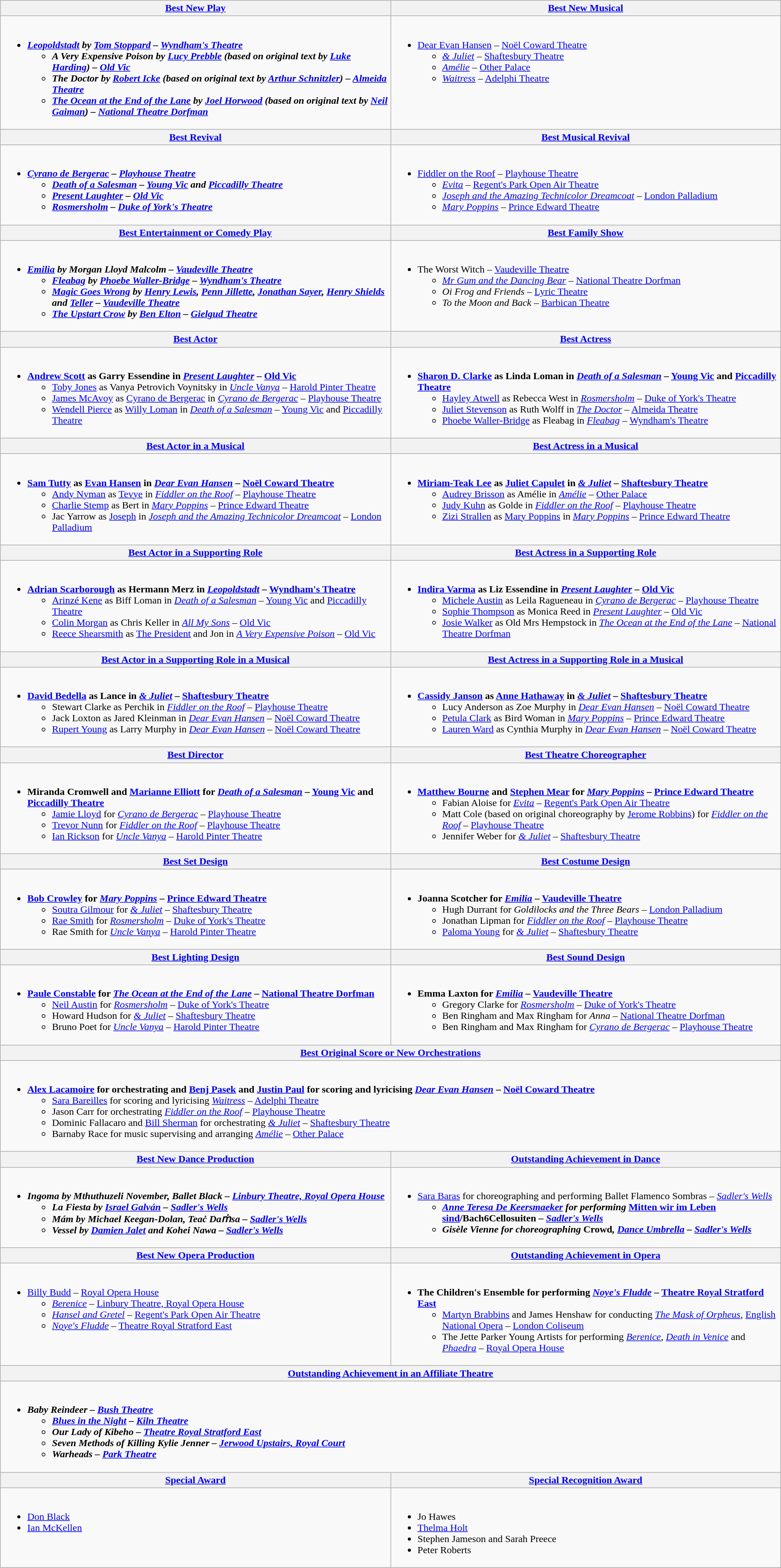<table class="wikitable" width="100%">
<tr>
<th width="50%"><a href='#'>Best New Play</a></th>
<th width="50%"><a href='#'>Best New Musical</a></th>
</tr>
<tr>
<td valign="top"><br><ul><li><strong><em><a href='#'>Leopoldstadt</a><em> by <a href='#'>Tom Stoppard</a> – <a href='#'>Wyndham's Theatre</a><strong><ul><li></em>A Very Expensive Poison<em> by <a href='#'>Lucy Prebble</a> (based on original text by <a href='#'>Luke Harding</a>) – <a href='#'>Old Vic</a></li><li></em>The Doctor<em> by <a href='#'>Robert Icke</a> (based on original text by <a href='#'>Arthur Schnitzler</a>) – <a href='#'>Almeida Theatre</a></li><li></em><a href='#'>The Ocean at the End of the Lane</a><em> by <a href='#'>Joel Horwood</a> (based on original text by <a href='#'>Neil Gaiman</a>) – <a href='#'>National Theatre Dorfman</a></li></ul></li></ul></td>
<td valign="top"><br><ul><li></em></strong><a href='#'>Dear Evan Hansen</a></em> – <a href='#'>Noël Coward Theatre</a></strong><ul><li><em><a href='#'>& Juliet</a></em> – <a href='#'>Shaftesbury Theatre</a></li><li><em><a href='#'>Amélie</a></em> – <a href='#'>Other Palace</a></li><li><em><a href='#'>Waitress</a></em> – <a href='#'>Adelphi Theatre</a></li></ul></li></ul></td>
</tr>
<tr>
<th width="50%"><a href='#'>Best Revival</a></th>
<th width="50%"><a href='#'>Best Musical Revival</a></th>
</tr>
<tr>
<td valign="top"><br><ul><li><strong><em><a href='#'>Cyrano de Bergerac</a><em> – <a href='#'>Playhouse Theatre</a><strong><ul><li></em><a href='#'>Death of a Salesman</a><em> – <a href='#'>Young Vic</a> and <a href='#'>Piccadilly Theatre</a></li><li></em><a href='#'>Present Laughter</a><em> – <a href='#'>Old Vic</a></li><li></em><a href='#'>Rosmersholm</a><em> – <a href='#'>Duke of York's Theatre</a></li></ul></li></ul></td>
<td valign="top"><br><ul><li></em></strong><a href='#'>Fiddler on the Roof</a></em> – <a href='#'>Playhouse Theatre</a></strong><ul><li><em><a href='#'>Evita</a></em> – <a href='#'>Regent's Park Open Air Theatre</a></li><li><em><a href='#'>Joseph and the Amazing Technicolor Dreamcoat</a></em> – <a href='#'>London Palladium</a></li><li><em><a href='#'>Mary Poppins</a></em> – <a href='#'>Prince Edward Theatre</a></li></ul></li></ul></td>
</tr>
<tr>
<th width="50%"><a href='#'>Best Entertainment or Comedy Play</a></th>
<th width="50%"><a href='#'>Best Family Show</a></th>
</tr>
<tr>
<td valign="top"><br><ul><li><strong><em><a href='#'>Emilia</a><em> by Morgan Lloyd Malcolm – <a href='#'>Vaudeville Theatre</a><strong><ul><li></em><a href='#'>Fleabag</a><em> by <a href='#'>Phoebe Waller-Bridge</a> – <a href='#'>Wyndham's Theatre</a></li><li></em><a href='#'>Magic Goes Wrong</a><em> by <a href='#'>Henry Lewis</a>, <a href='#'>Penn Jillette</a>, <a href='#'>Jonathan Sayer</a>, <a href='#'>Henry Shields</a> and <a href='#'>Teller</a> – <a href='#'>Vaudeville Theatre</a></li><li></em><a href='#'>The Upstart Crow</a><em> by <a href='#'>Ben Elton</a> – <a href='#'>Gielgud Theatre</a></li></ul></li></ul></td>
<td valign="top"><br><ul><li></em></strong>The Worst Witch</em> – <a href='#'>Vaudeville Theatre</a></strong><ul><li><em><a href='#'>Mr Gum and the Dancing Bear</a></em> – <a href='#'>National Theatre Dorfman</a></li><li><em>Oi Frog and Friends</em> – <a href='#'>Lyric Theatre</a></li><li><em>To the Moon and Back</em> – <a href='#'>Barbican Theatre</a></li></ul></li></ul></td>
</tr>
<tr>
<th width="50%"><a href='#'>Best Actor</a></th>
<th width="50%"><a href='#'>Best Actress</a></th>
</tr>
<tr>
<td valign="top"><br><ul><li><strong><a href='#'>Andrew Scott</a> as Garry Essendine in <em><a href='#'>Present Laughter</a></em> – <a href='#'>Old Vic</a></strong><ul><li><a href='#'>Toby Jones</a> as Vanya Petrovich Voynitsky in <em><a href='#'>Uncle Vanya</a></em> – <a href='#'>Harold Pinter Theatre</a></li><li><a href='#'>James McAvoy</a> as <a href='#'>Cyrano de Bergerac</a> in <em><a href='#'>Cyrano de Bergerac</a></em> – <a href='#'>Playhouse Theatre</a></li><li><a href='#'>Wendell Pierce</a> as <a href='#'>Willy Loman</a> in <em><a href='#'>Death of a Salesman</a></em> – <a href='#'>Young Vic</a> and <a href='#'>Piccadilly Theatre</a></li></ul></li></ul></td>
<td valign="top"><br><ul><li><strong><a href='#'>Sharon D. Clarke</a> as Linda Loman in <em><a href='#'>Death of a Salesman</a></em> – <a href='#'>Young Vic</a> and <a href='#'>Piccadilly Theatre</a></strong><ul><li><a href='#'>Hayley Atwell</a> as Rebecca West in <em><a href='#'>Rosmersholm</a></em> – <a href='#'>Duke of York's Theatre</a></li><li><a href='#'>Juliet Stevenson</a> as Ruth Wolff in <em><a href='#'>The Doctor</a></em> – <a href='#'>Almeida Theatre</a></li><li><a href='#'>Phoebe Waller-Bridge</a> as Fleabag in <em><a href='#'>Fleabag</a></em> – <a href='#'>Wyndham's Theatre</a></li></ul></li></ul></td>
</tr>
<tr>
<th width="50%"><a href='#'>Best Actor in a Musical</a></th>
<th width="50%"><a href='#'>Best Actress in a Musical</a></th>
</tr>
<tr>
<td valign="top"><br><ul><li><strong><a href='#'>Sam Tutty</a> as <a href='#'>Evan Hansen</a> in <em><a href='#'>Dear Evan Hansen</a></em> – <a href='#'>Noël Coward Theatre</a></strong><ul><li><a href='#'>Andy Nyman</a> as <a href='#'>Tevye</a> in <em><a href='#'>Fiddler on the Roof</a></em> – <a href='#'>Playhouse Theatre</a></li><li><a href='#'>Charlie Stemp</a> as Bert in <em><a href='#'>Mary Poppins</a></em> – <a href='#'>Prince Edward Theatre</a></li><li>Jac Yarrow as <a href='#'>Joseph</a> in <em><a href='#'>Joseph and the Amazing Technicolor Dreamcoat</a></em> – <a href='#'>London Palladium</a></li></ul></li></ul></td>
<td valign="top"><br><ul><li><strong><a href='#'>Miriam-Teak Lee</a> as <a href='#'>Juliet Capulet</a> in <em><a href='#'>& Juliet</a></em> – <a href='#'>Shaftesbury Theatre</a></strong><ul><li><a href='#'>Audrey Brisson</a> as Amélie in <em><a href='#'>Amélie</a></em> – <a href='#'>Other Palace</a></li><li><a href='#'>Judy Kuhn</a> as Golde in <em><a href='#'>Fiddler on the Roof</a></em> – <a href='#'>Playhouse Theatre</a></li><li><a href='#'>Zizi Strallen</a> as <a href='#'>Mary Poppins</a> in <em><a href='#'>Mary Poppins</a></em> – <a href='#'>Prince Edward Theatre</a></li></ul></li></ul></td>
</tr>
<tr>
<th><a href='#'>Best Actor in a Supporting Role</a></th>
<th><a href='#'>Best Actress in a Supporting Role</a></th>
</tr>
<tr>
<td valign="top"><br><ul><li><strong><a href='#'>Adrian Scarborough</a> as Hermann Merz in <em><a href='#'>Leopoldstadt</a></em> – <a href='#'>Wyndham's Theatre</a></strong><ul><li><a href='#'>Arinzé Kene</a> as Biff Loman in <em><a href='#'>Death of a Salesman</a></em> – <a href='#'>Young Vic</a> and <a href='#'>Piccadilly Theatre</a></li><li><a href='#'>Colin Morgan</a> as Chris Keller in <em><a href='#'>All My Sons</a></em> – <a href='#'>Old Vic</a></li><li><a href='#'>Reece Shearsmith</a> as <a href='#'>The President</a> and Jon in <em><a href='#'>A Very Expensive Poison</a></em> – <a href='#'>Old Vic</a></li></ul></li></ul></td>
<td valign="top"><br><ul><li><strong><a href='#'>Indira Varma</a> as Liz Essendine in <em><a href='#'>Present Laughter</a></em> – <a href='#'>Old Vic</a></strong><ul><li><a href='#'>Michele Austin</a> as Leila Ragueneau in <em><a href='#'>Cyrano de Bergerac</a></em> – <a href='#'>Playhouse Theatre</a></li><li><a href='#'>Sophie Thompson</a> as Monica Reed in <em><a href='#'>Present Laughter</a></em> – <a href='#'>Old Vic</a></li><li><a href='#'>Josie Walker</a> as Old Mrs Hempstock in <em><a href='#'>The Ocean at the End of the Lane</a></em> – <a href='#'>National Theatre Dorfman</a></li></ul></li></ul></td>
</tr>
<tr>
<th><a href='#'>Best Actor in a Supporting Role in a Musical</a></th>
<th><a href='#'>Best Actress in a Supporting Role in a Musical</a></th>
</tr>
<tr>
<td valign="top"><br><ul><li><strong><a href='#'>David Bedella</a> as Lance in <em><a href='#'>& Juliet</a></em> – <a href='#'>Shaftesbury Theatre</a></strong><ul><li>Stewart Clarke as Perchik in <em><a href='#'>Fiddler on the Roof</a></em> – <a href='#'>Playhouse Theatre</a></li><li>Jack Loxton as Jared Kleinman in <em><a href='#'>Dear Evan Hansen</a></em> – <a href='#'>Noël Coward Theatre</a></li><li><a href='#'>Rupert Young</a> as Larry Murphy in <em><a href='#'>Dear Evan Hansen</a></em> – <a href='#'>Noël Coward Theatre</a></li></ul></li></ul></td>
<td valign="top"><br><ul><li><strong><a href='#'>Cassidy Janson</a> as <a href='#'>Anne Hathaway</a> in <em><a href='#'>& Juliet</a></em> – <a href='#'>Shaftesbury Theatre</a></strong><ul><li>Lucy Anderson as Zoe Murphy in <em><a href='#'>Dear Evan Hansen</a></em> – <a href='#'>Noël Coward Theatre</a></li><li><a href='#'>Petula Clark</a> as Bird Woman in <em><a href='#'>Mary Poppins</a></em> – <a href='#'>Prince Edward Theatre</a></li><li><a href='#'>Lauren Ward</a> as Cynthia Murphy in <em><a href='#'>Dear Evan Hansen</a></em> – <a href='#'>Noël Coward Theatre</a></li></ul></li></ul></td>
</tr>
<tr>
<th><a href='#'>Best Director</a></th>
<th><a href='#'>Best Theatre Choreographer</a></th>
</tr>
<tr>
<td valign="top"><br><ul><li><strong>Miranda Cromwell and <a href='#'>Marianne Elliott</a> for <em><a href='#'>Death of a Salesman</a></em> – <a href='#'>Young Vic</a> and <a href='#'>Piccadilly Theatre</a></strong><ul><li><a href='#'>Jamie Lloyd</a> for <em><a href='#'>Cyrano de Bergerac</a></em> – <a href='#'>Playhouse Theatre</a></li><li><a href='#'>Trevor Nunn</a> for <em><a href='#'>Fiddler on the Roof</a></em> – <a href='#'>Playhouse Theatre</a></li><li><a href='#'>Ian Rickson</a> for <em><a href='#'>Uncle Vanya</a></em> – <a href='#'>Harold Pinter Theatre</a></li></ul></li></ul></td>
<td valign="top"><br><ul><li><strong><a href='#'>Matthew Bourne</a> and <a href='#'>Stephen Mear</a> for <em><a href='#'>Mary Poppins</a></em> – <a href='#'>Prince Edward Theatre</a></strong><ul><li>Fabian Aloise for <em><a href='#'>Evita</a></em> – <a href='#'>Regent's Park Open Air Theatre</a></li><li>Matt Cole (based on original choreography by <a href='#'>Jerome Robbins</a>) for <em><a href='#'>Fiddler on the Roof</a></em> – <a href='#'>Playhouse Theatre</a></li><li>Jennifer Weber for <em><a href='#'>& Juliet</a></em> – <a href='#'>Shaftesbury Theatre</a></li></ul></li></ul></td>
</tr>
<tr>
<th><a href='#'>Best Set Design</a></th>
<th><a href='#'>Best Costume Design</a></th>
</tr>
<tr>
<td valign="top"><br><ul><li><strong><a href='#'>Bob Crowley</a> for <em><a href='#'>Mary Poppins</a></em> – <a href='#'>Prince Edward Theatre</a></strong><ul><li><a href='#'>Soutra Gilmour</a> for <em><a href='#'>& Juliet</a></em> – <a href='#'>Shaftesbury Theatre</a></li><li><a href='#'>Rae Smith</a> for <em><a href='#'>Rosmersholm</a></em> – <a href='#'>Duke of York's Theatre</a></li><li>Rae Smith for <em><a href='#'>Uncle Vanya</a></em> – <a href='#'>Harold Pinter Theatre</a></li></ul></li></ul></td>
<td valign="top"><br><ul><li><strong>Joanna Scotcher for <em><a href='#'>Emilia</a></em> – <a href='#'>Vaudeville Theatre</a></strong><ul><li>Hugh Durrant for <em>Goldilocks and the Three Bears</em> – <a href='#'>London Palladium</a></li><li>Jonathan Lipman for <em><a href='#'>Fiddler on the Roof</a></em> – <a href='#'>Playhouse Theatre</a></li><li><a href='#'>Paloma Young</a> for <em><a href='#'>& Juliet</a></em> – <a href='#'>Shaftesbury Theatre</a></li></ul></li></ul></td>
</tr>
<tr>
<th><a href='#'>Best Lighting Design</a></th>
<th><a href='#'>Best Sound Design</a></th>
</tr>
<tr>
<td valign="top"><br><ul><li><strong><a href='#'>Paule Constable</a> for <em><a href='#'>The Ocean at the End of the Lane</a></em> – <a href='#'>National Theatre Dorfman</a></strong><ul><li><a href='#'>Neil Austin</a> for <em><a href='#'>Rosmersholm</a></em> – <a href='#'>Duke of York's Theatre</a></li><li>Howard Hudson for <em><a href='#'>& Juliet</a></em> – <a href='#'>Shaftesbury Theatre</a></li><li>Bruno Poet for <em><a href='#'>Uncle Vanya</a></em> – <a href='#'>Harold Pinter Theatre</a></li></ul></li></ul></td>
<td valign="top"><br><ul><li><strong>Emma Laxton for <em><a href='#'>Emilia</a></em> – <a href='#'>Vaudeville Theatre</a></strong><ul><li>Gregory Clarke for <em><a href='#'>Rosmersholm</a></em> – <a href='#'>Duke of York's Theatre</a></li><li>Ben Ringham and Max Ringham for <em>Anna</em> – <a href='#'>National Theatre Dorfman</a></li><li>Ben Ringham and Max Ringham for <em><a href='#'>Cyrano de Bergerac</a></em> – <a href='#'>Playhouse Theatre</a></li></ul></li></ul></td>
</tr>
<tr>
<th colspan=2><a href='#'>Best Original Score or New Orchestrations</a></th>
</tr>
<tr>
<td colspan=2 valign="top"><br><ul><li><strong><a href='#'>Alex Lacamoire</a> for orchestrating and <a href='#'>Benj Pasek</a> and <a href='#'>Justin Paul</a> for scoring and lyricising <em><a href='#'>Dear Evan Hansen</a></em> – <a href='#'>Noël Coward Theatre</a></strong><ul><li><a href='#'>Sara Bareilles</a> for scoring and lyricising <em><a href='#'>Waitress</a></em> – <a href='#'>Adelphi Theatre</a></li><li>Jason Carr for orchestrating <em><a href='#'>Fiddler on the Roof</a></em> – <a href='#'>Playhouse Theatre</a></li><li>Dominic Fallacaro and <a href='#'>Bill Sherman</a> for orchestrating <em><a href='#'>& Juliet</a></em> – <a href='#'>Shaftesbury Theatre</a></li><li>Barnaby Race for music supervising and arranging <em><a href='#'>Amélie</a></em> – <a href='#'>Other Palace</a></li></ul></li></ul></td>
</tr>
<tr>
<th><a href='#'>Best New Dance Production</a></th>
<th><a href='#'>Outstanding Achievement in Dance</a></th>
</tr>
<tr>
<td valign="top"><br><ul><li><strong><em>Ingoma<em> by Mthuthuzeli November, Ballet Black – <a href='#'>Linbury Theatre, Royal Opera House</a><strong><ul><li></em>La Fiesta<em> by <a href='#'>Israel Galván</a> – <a href='#'>Sadler's Wells</a></li><li></em>Mám<em> by Michael Keegan-Dolan, Teaċ Daṁsa – <a href='#'>Sadler's Wells</a></li><li></em>Vessel<em> by <a href='#'>Damien Jalet</a> and Kohei Nawa – <a href='#'>Sadler's Wells</a></li></ul></li></ul></td>
<td valign="top"><br><ul><li></strong><a href='#'>Sara Baras</a> for choreographing and performing </em>Ballet Flamenco Sombras<em> – <a href='#'>Sadler's Wells</a><strong><ul><li><a href='#'>Anne Teresa De Keersmaeker</a> for performing </em><a href='#'>Mitten wir im Leben sind</a>/Bach6Cellosuiten<em> – <a href='#'>Sadler's Wells</a></li><li>Gisèle Vienne for choreographing </em>Crowd<em>, <a href='#'>Dance Umbrella</a> – <a href='#'>Sadler's Wells</a></li></ul></li></ul></td>
</tr>
<tr>
<th><a href='#'>Best New Opera Production</a></th>
<th><a href='#'>Outstanding Achievement in Opera</a></th>
</tr>
<tr>
<td valign="top"><br><ul><li></em></strong><a href='#'>Billy Budd</a></em> – <a href='#'>Royal Opera House</a></strong><ul><li><em><a href='#'>Berenice</a></em> – <a href='#'>Linbury Theatre, Royal Opera House</a></li><li><em><a href='#'>Hansel and Gretel</a></em> – <a href='#'>Regent's Park Open Air Theatre</a></li><li><em><a href='#'>Noye's Fludde</a></em> – <a href='#'>Theatre Royal Stratford East</a></li></ul></li></ul></td>
<td valign="top"><br><ul><li><strong>The Children's Ensemble for performing <em><a href='#'>Noye's Fludde</a></em> – <a href='#'>Theatre Royal Stratford East</a></strong><ul><li><a href='#'>Martyn Brabbins</a> and James Henshaw for conducting <em><a href='#'>The Mask of Orpheus</a></em>, <a href='#'>English National Opera</a> – <a href='#'>London Coliseum</a></li><li>The Jette Parker Young Artists for performing <em><a href='#'>Berenice</a></em>, <em><a href='#'>Death in Venice</a></em> and <em><a href='#'>Phaedra</a></em> – <a href='#'>Royal Opera House</a></li></ul></li></ul></td>
</tr>
<tr>
<th colspan=2><a href='#'>Outstanding Achievement in an Affiliate Theatre</a></th>
</tr>
<tr>
<td colspan=2 valign="top"><br><ul><li><strong><em>Baby Reindeer<em> – <a href='#'>Bush Theatre</a><strong><ul><li></em><a href='#'>Blues in the Night</a><em> – <a href='#'>Kiln Theatre</a></li><li></em>Our Lady of Kibeho<em> – <a href='#'>Theatre Royal Stratford East</a></li><li></em>Seven Methods of Killing Kylie Jenner<em> – <a href='#'>Jerwood Upstairs, Royal Court</a></li><li></em>Warheads<em> – <a href='#'>Park Theatre</a></li></ul></li></ul></td>
</tr>
<tr>
<th><a href='#'>Special Award</a></th>
<th><a href='#'>Special Recognition Award</a></th>
</tr>
<tr>
<td valign="top"><br><ul><li></strong><a href='#'>Don Black</a><strong></li><li></strong><a href='#'>Ian McKellen</a><strong></li></ul></td>
<td valign="top"><br><ul><li></strong>Jo Hawes<strong></li><li></strong><a href='#'>Thelma Holt</a><strong></li><li></strong>Stephen Jameson and Sarah Preece<strong></li><li></strong>Peter Roberts <strong></li></ul></td>
</tr>
</table>
